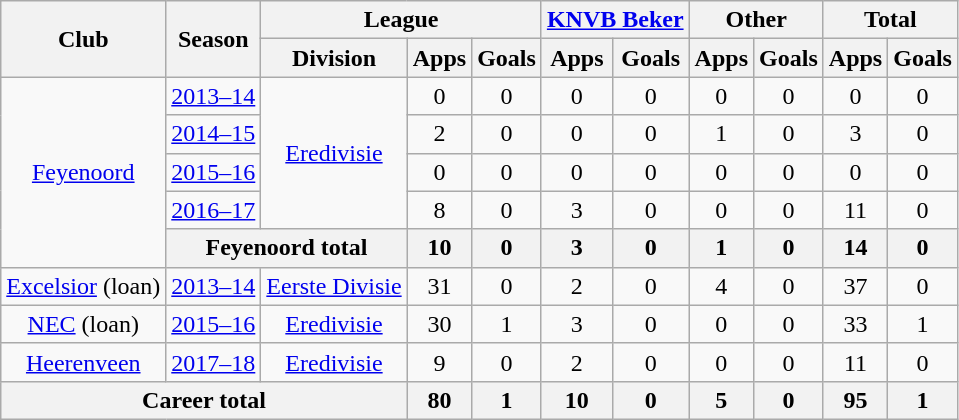<table class="wikitable" style="text-align:center">
<tr>
<th rowspan="2">Club</th>
<th rowspan="2">Season</th>
<th colspan="3">League</th>
<th colspan="2"><a href='#'>KNVB Beker</a></th>
<th colspan="2">Other</th>
<th colspan="2">Total</th>
</tr>
<tr>
<th>Division</th>
<th>Apps</th>
<th>Goals</th>
<th>Apps</th>
<th>Goals</th>
<th>Apps</th>
<th>Goals</th>
<th>Apps</th>
<th>Goals</th>
</tr>
<tr>
<td rowspan="5"><a href='#'>Feyenoord</a></td>
<td><a href='#'>2013–14</a></td>
<td rowspan="4"><a href='#'>Eredivisie</a></td>
<td>0</td>
<td>0</td>
<td>0</td>
<td>0</td>
<td>0</td>
<td>0</td>
<td>0</td>
<td>0</td>
</tr>
<tr>
<td><a href='#'>2014–15</a></td>
<td>2</td>
<td>0</td>
<td>0</td>
<td>0</td>
<td>1</td>
<td>0</td>
<td>3</td>
<td>0</td>
</tr>
<tr>
<td><a href='#'>2015–16</a></td>
<td>0</td>
<td>0</td>
<td>0</td>
<td>0</td>
<td>0</td>
<td>0</td>
<td>0</td>
<td>0</td>
</tr>
<tr>
<td><a href='#'>2016–17</a></td>
<td>8</td>
<td>0</td>
<td>3</td>
<td>0</td>
<td>0</td>
<td>0</td>
<td>11</td>
<td>0</td>
</tr>
<tr>
<th colspan="2">Feyenoord total</th>
<th>10</th>
<th>0</th>
<th>3</th>
<th>0</th>
<th>1</th>
<th>0</th>
<th>14</th>
<th>0</th>
</tr>
<tr>
<td><a href='#'>Excelsior</a> (loan)</td>
<td><a href='#'>2013–14</a></td>
<td><a href='#'>Eerste Divisie</a></td>
<td>31</td>
<td>0</td>
<td>2</td>
<td>0</td>
<td>4</td>
<td>0</td>
<td>37</td>
<td>0</td>
</tr>
<tr>
<td><a href='#'>NEC</a> (loan)</td>
<td><a href='#'>2015–16</a></td>
<td><a href='#'>Eredivisie</a></td>
<td>30</td>
<td>1</td>
<td>3</td>
<td>0</td>
<td>0</td>
<td>0</td>
<td>33</td>
<td>1</td>
</tr>
<tr>
<td><a href='#'>Heerenveen</a></td>
<td><a href='#'>2017–18</a></td>
<td><a href='#'>Eredivisie</a></td>
<td>9</td>
<td>0</td>
<td>2</td>
<td>0</td>
<td>0</td>
<td>0</td>
<td>11</td>
<td>0</td>
</tr>
<tr>
<th colspan="3">Career total</th>
<th>80</th>
<th>1</th>
<th>10</th>
<th>0</th>
<th>5</th>
<th>0</th>
<th>95</th>
<th>1</th>
</tr>
</table>
